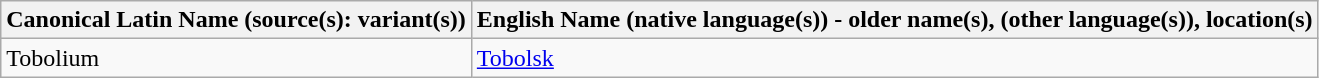<table class="wikitable">
<tr>
<th>Canonical Latin Name (source(s): variant(s))</th>
<th>English Name (native language(s)) - older name(s), (other language(s)), location(s)</th>
</tr>
<tr>
<td>Tobolium</td>
<td><a href='#'>Tobolsk</a></td>
</tr>
</table>
